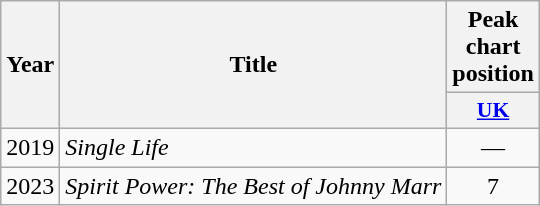<table class="wikitable">
<tr>
<th rowspan="2">Year</th>
<th rowspan="2">Title</th>
<th>Peak chart position</th>
</tr>
<tr>
<th scope="col" style="width:3em;font-size:90%;"><a href='#'>UK</a><br></th>
</tr>
<tr>
<td>2019</td>
<td><em>Single Life</em></td>
<td style="text-align:center;">—</td>
</tr>
<tr>
<td>2023</td>
<td><em>Spirit Power: The Best of Johnny Marr</em></td>
<td style="text-align:center;">7</td>
</tr>
</table>
